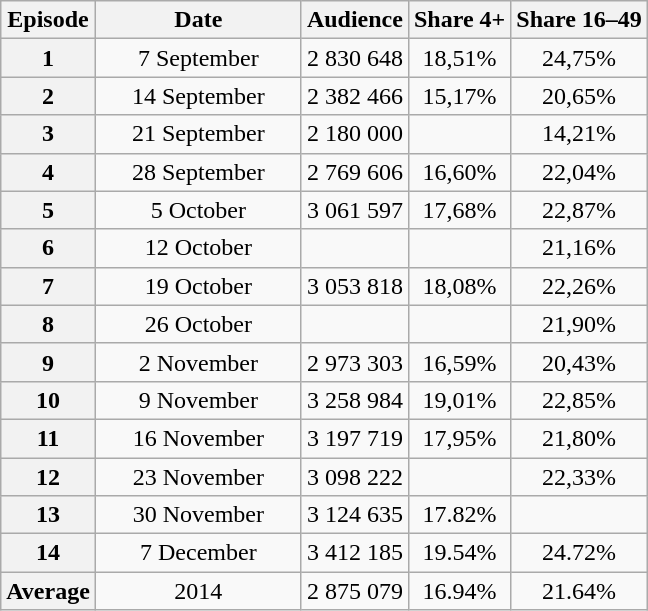<table class="wikitable sortable" style="text-align:center">
<tr>
<th>Episode</th>
<th scope="col" style="width:130px;">Date</th>
<th>Audience</th>
<th>Share 4+</th>
<th>Share 16–49</th>
</tr>
<tr>
<th>1</th>
<td>7 September</td>
<td>2 830 648</td>
<td>18,51%</td>
<td>24,75%</td>
</tr>
<tr>
<th>2</th>
<td>14 September</td>
<td>2 382 466</td>
<td>15,17%</td>
<td>20,65%</td>
</tr>
<tr>
<th>3</th>
<td>21 September</td>
<td>2 180 000</td>
<td></td>
<td>14,21%</td>
</tr>
<tr>
<th>4</th>
<td>28 September</td>
<td>2 769 606</td>
<td>16,60%</td>
<td>22,04%</td>
</tr>
<tr>
<th>5</th>
<td>5 October</td>
<td>3 061 597</td>
<td>17,68%</td>
<td>22,87%</td>
</tr>
<tr>
<th>6</th>
<td>12 October</td>
<td></td>
<td></td>
<td>21,16%</td>
</tr>
<tr>
<th>7</th>
<td>19 October</td>
<td>3 053 818</td>
<td>18,08%</td>
<td>22,26%</td>
</tr>
<tr>
<th>8</th>
<td>26 October</td>
<td></td>
<td></td>
<td>21,90%</td>
</tr>
<tr>
<th>9</th>
<td>2 November</td>
<td>2 973 303</td>
<td>16,59%</td>
<td>20,43%</td>
</tr>
<tr>
<th>10</th>
<td>9 November</td>
<td>3 258 984</td>
<td>19,01%</td>
<td>22,85%</td>
</tr>
<tr>
<th>11</th>
<td>16 November</td>
<td>3 197 719</td>
<td>17,95%</td>
<td>21,80%</td>
</tr>
<tr>
<th>12</th>
<td>23 November</td>
<td>3 098 222</td>
<td></td>
<td>22,33%</td>
</tr>
<tr>
<th>13</th>
<td>30 November</td>
<td>3 124 635</td>
<td>17.82%</td>
<td></td>
</tr>
<tr>
<th>14</th>
<td>7 December</td>
<td>3 412 185</td>
<td>19.54%</td>
<td>24.72%</td>
</tr>
<tr>
<th>Average</th>
<td>2014</td>
<td>2 875 079</td>
<td>16.94%</td>
<td>21.64%</td>
</tr>
</table>
